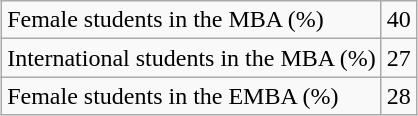<table class="wikitable" style="margin: 1em auto 1em auto;">
<tr>
<td>Female students in the MBA (%)</td>
<td>40</td>
</tr>
<tr>
<td>International students in the MBA (%)</td>
<td>27</td>
</tr>
<tr>
<td>Female students in the EMBA (%)</td>
<td>28</td>
</tr>
</table>
